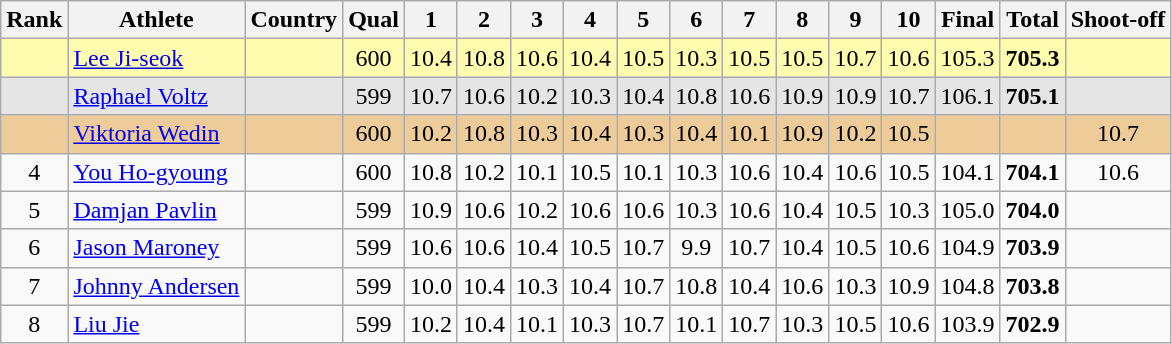<table class="wikitable sortable">
<tr>
<th>Rank</th>
<th>Athlete</th>
<th>Country</th>
<th>Qual</th>
<th class="unsortable" style="width: 28px">1</th>
<th class="unsortable" style="width: 28px">2</th>
<th class="unsortable" style="width: 28px">3</th>
<th class="unsortable" style="width: 28px">4</th>
<th class="unsortable" style="width: 28px">5</th>
<th class="unsortable" style="width: 28px">6</th>
<th class="unsortable" style="width: 28px">7</th>
<th class="unsortable" style="width: 28px">8</th>
<th class="unsortable" style="width: 28px">9</th>
<th class="unsortable" style="width: 28px">10</th>
<th>Final</th>
<th>Total</th>
<th class="unsortable">Shoot-off</th>
</tr>
<tr style="background:#fffcaf;">
<td align="center"></td>
<td align="left"><a href='#'>Lee Ji-seok</a></td>
<td align="left"></td>
<td align="center">600</td>
<td align="center">10.4</td>
<td align="center">10.8</td>
<td align="center">10.6</td>
<td align="center">10.4</td>
<td align="center">10.5</td>
<td align="center">10.3</td>
<td align="center">10.5</td>
<td align="center">10.5</td>
<td align="center">10.7</td>
<td align="center">10.6</td>
<td align="center">105.3</td>
<td align="center"><strong>705.3</strong></td>
<td></td>
</tr>
<tr style="background:#e5e5e5;">
<td align="center"></td>
<td align="left"><a href='#'>Raphael Voltz</a></td>
<td align="left"></td>
<td align="center">599</td>
<td align="center">10.7</td>
<td align="center">10.6</td>
<td align="center">10.2</td>
<td align="center">10.3</td>
<td align="center">10.4</td>
<td align="center">10.8</td>
<td align="center">10.6</td>
<td align="center">10.9</td>
<td align="center">10.9</td>
<td align="center">10.7</td>
<td align="center">106.1</td>
<td align="center"><strong>705.1</strong></td>
<td></td>
</tr>
<tr style="background:#ec9;">
<td align="center"></td>
<td align="left"><a href='#'>Viktoria Wedin</a></td>
<td align="left"></td>
<td align="center">600</td>
<td align="center">10.2</td>
<td align="center">10.8</td>
<td align="center">10.3</td>
<td align="center">10.4</td>
<td align="center">10.3</td>
<td align="center">10.4</td>
<td align="center">10.1</td>
<td align="center">10.9</td>
<td align="center">10.2</td>
<td align="center">10.5</td>
<td align="center"></td>
<td align="center"></td>
<td align="center">10.7</td>
</tr>
<tr>
<td align="center">4</td>
<td align="left"><a href='#'>You Ho-gyoung</a></td>
<td align="left"></td>
<td align="center">600</td>
<td align="center">10.8</td>
<td align="center">10.2</td>
<td align="center">10.1</td>
<td align="center">10.5</td>
<td align="center">10.1</td>
<td align="center">10.3</td>
<td align="center">10.6</td>
<td align="center">10.4</td>
<td align="center">10.6</td>
<td align="center">10.5</td>
<td align="center">104.1</td>
<td align="center"><strong>704.1</strong></td>
<td align="center">10.6</td>
</tr>
<tr>
<td align="center">5</td>
<td align="left"><a href='#'>Damjan Pavlin</a></td>
<td align="left"></td>
<td align="center">599</td>
<td align="center">10.9</td>
<td align="center">10.6</td>
<td align="center">10.2</td>
<td align="center">10.6</td>
<td align="center">10.6</td>
<td align="center">10.3</td>
<td align="center">10.6</td>
<td align="center">10.4</td>
<td align="center">10.5</td>
<td align="center">10.3</td>
<td align="center">105.0</td>
<td align="center"><strong>704.0</strong></td>
<td></td>
</tr>
<tr>
<td align="center">6</td>
<td align="left"><a href='#'>Jason Maroney</a></td>
<td align="left"></td>
<td align="center">599</td>
<td align="center">10.6</td>
<td align="center">10.6</td>
<td align="center">10.4</td>
<td align="center">10.5</td>
<td align="center">10.7</td>
<td align="center">9.9</td>
<td align="center">10.7</td>
<td align="center">10.4</td>
<td align="center">10.5</td>
<td align="center">10.6</td>
<td align="center">104.9</td>
<td align="center"><strong>703.9</strong></td>
<td></td>
</tr>
<tr>
<td align="center">7</td>
<td align="left"><a href='#'>Johnny Andersen</a></td>
<td align="left"></td>
<td align="center">599</td>
<td align="center">10.0</td>
<td align="center">10.4</td>
<td align="center">10.3</td>
<td align="center">10.4</td>
<td align="center">10.7</td>
<td align="center">10.8</td>
<td align="center">10.4</td>
<td align="center">10.6</td>
<td align="center">10.3</td>
<td align="center">10.9</td>
<td align="center">104.8</td>
<td align="center"><strong>703.8</strong></td>
<td></td>
</tr>
<tr>
<td align="center">8</td>
<td align="left"><a href='#'>Liu Jie</a></td>
<td align="left"></td>
<td align="center">599</td>
<td align="center">10.2</td>
<td align="center">10.4</td>
<td align="center">10.1</td>
<td align="center">10.3</td>
<td align="center">10.7</td>
<td align="center">10.1</td>
<td align="center">10.7</td>
<td align="center">10.3</td>
<td align="center">10.5</td>
<td align="center">10.6</td>
<td align="center">103.9</td>
<td align="center"><strong>702.9</strong></td>
<td></td>
</tr>
</table>
